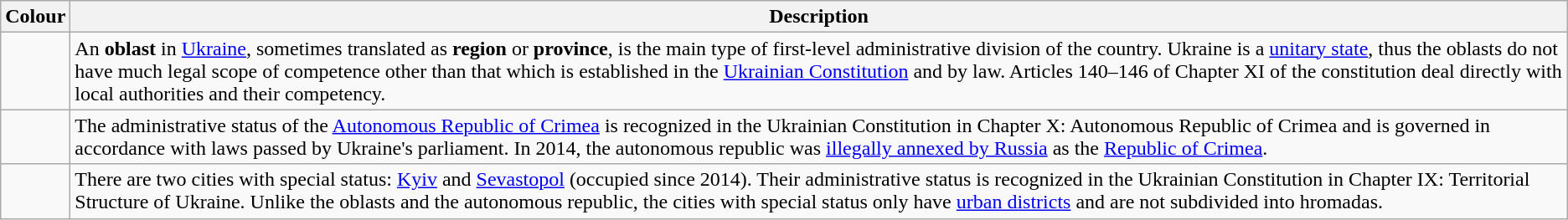<table class="wikitable sortable">
<tr>
<th>Colour</th>
<th>Description</th>
</tr>
<tr>
<td></td>
<td>An <strong>oblast</strong> in <a href='#'>Ukraine</a>, sometimes translated as <strong>region</strong> or <strong>province</strong>, is the main type of first-level administrative division of the country. Ukraine is a <a href='#'>unitary state</a>, thus the oblasts do not have much legal scope of competence other than that which is established in the <a href='#'>Ukrainian Constitution</a> and by law. Articles 140–146 of Chapter XI of the constitution deal directly with local authorities and their competency.</td>
</tr>
<tr>
<td></td>
<td>The administrative status of the <a href='#'>Autonomous Republic of Crimea</a> is recognized in the Ukrainian Constitution in Chapter X: Autonomous Republic of Crimea and is governed in accordance with laws passed by Ukraine's parliament. In 2014, the autonomous republic was <a href='#'>illegally annexed by Russia</a> as the <a href='#'>Republic of Crimea</a>.</td>
</tr>
<tr>
<td></td>
<td>There are two cities with special status: <a href='#'>Kyiv</a> and <a href='#'>Sevastopol</a> (occupied since 2014). Their administrative status is recognized in the Ukrainian Constitution in Chapter IX: Territorial Structure of Ukraine. Unlike the oblasts and the autonomous republic, the cities with special status only have <a href='#'>urban districts</a> and are not subdivided into hromadas.</td>
</tr>
</table>
